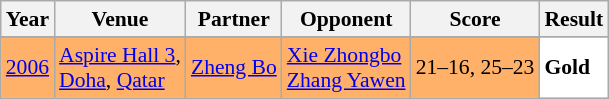<table class="sortable wikitable" style="font-size: 90%;">
<tr>
<th>Year</th>
<th>Venue</th>
<th>Partner</th>
<th>Opponent</th>
<th>Score</th>
<th>Result</th>
</tr>
<tr>
</tr>
<tr style="background:#FFB069">
<td align="center"><a href='#'>2006</a></td>
<td align="left"><a href='#'>Aspire Hall 3</a>,<br><a href='#'>Doha</a>, <a href='#'>Qatar</a></td>
<td align="left"> <a href='#'>Zheng Bo</a></td>
<td align="left"> <a href='#'>Xie Zhongbo</a> <br>  <a href='#'>Zhang Yawen</a></td>
<td align="left">21–16, 25–23</td>
<td style="text-align:left; background:white"> <strong>Gold</strong></td>
</tr>
</table>
